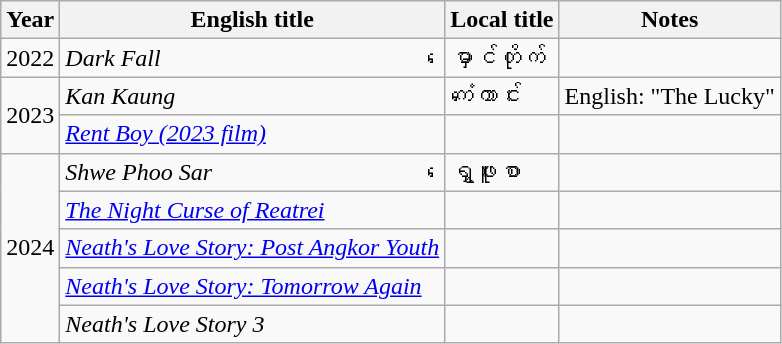<table class="wikitable">
<tr>
<th>Year</th>
<th>English title</th>
<th>Local title</th>
<th>Notes</th>
</tr>
<tr>
<td>2022</td>
<td><em>Dark Fall</em></td>
<td>မှောင်တိုက်</td>
<td></td>
</tr>
<tr>
<td rowspan="2">2023</td>
<td><em>Kan Kaung</em></td>
<td>ကံကောင်း</td>
<td>English: "The Lucky"</td>
</tr>
<tr>
<td><em><a href='#'>Rent Boy (2023 film)</a></em></td>
<td></td>
<td></td>
</tr>
<tr>
<td rowspan="5">2024</td>
<td><em>Shwe Phoo Sar</em></td>
<td>ရွှေဖူးစာ</td>
<td></td>
</tr>
<tr>
<td><em><a href='#'>The Night Curse of Reatrei</a></em></td>
<td></td>
<td></td>
</tr>
<tr>
<td><em><a href='#'>Neath's Love Story: Post Angkor Youth</a></em></td>
<td></td>
<td></td>
</tr>
<tr>
<td><em><a href='#'>Neath's Love Story: Tomorrow Again</a></em></td>
<td></td>
<td></td>
</tr>
<tr>
<td><em>Neath's Love Story 3</em></td>
<td></td>
<td></td>
</tr>
</table>
